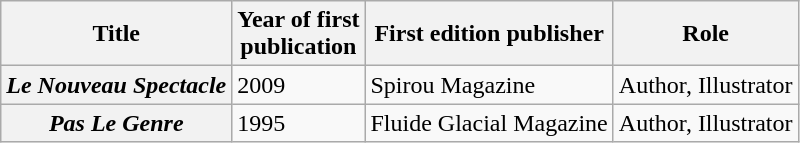<table class="wikitable plainrowheaders sortable" style="margin-right: 0;">
<tr>
<th scope="col">Title</th>
<th scope="col">Year of first<br>publication</th>
<th scope="col">First edition publisher</th>
<th scope="col">Role</th>
</tr>
<tr>
<th scope="row"><em>Le Nouveau Spectacle</em></th>
<td>2009</td>
<td>Spirou Magazine</td>
<td>Author, Illustrator</td>
</tr>
<tr>
<th scope="row"><em>Pas Le Genre</em></th>
<td>1995</td>
<td>Fluide Glacial Magazine</td>
<td>Author, Illustrator</td>
</tr>
</table>
